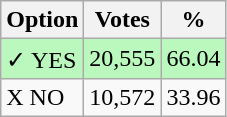<table class="wikitable">
<tr>
<th>Option</th>
<th>Votes</th>
<th>%</th>
</tr>
<tr>
<td style=background:#bbf8be>✓ YES</td>
<td style=background:#bbf8be>20,555</td>
<td style=background:#bbf8be>66.04</td>
</tr>
<tr>
<td>X NO</td>
<td>10,572</td>
<td>33.96</td>
</tr>
</table>
